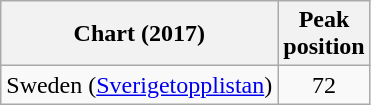<table class="wikitable">
<tr>
<th>Chart (2017)</th>
<th>Peak<br>position</th>
</tr>
<tr>
<td>Sweden (<a href='#'>Sverigetopplistan</a>)</td>
<td align="center">72</td>
</tr>
</table>
